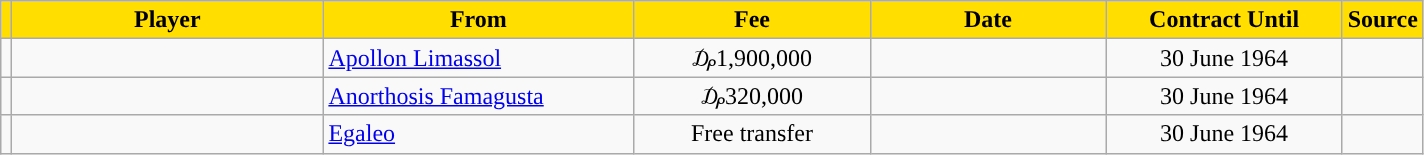<table class="wikitable sortable">
<tr>
<th style="background:#FFDE00"></th>
<th width=200 style="background:#FFDE00">Player</th>
<th width=200 style="background:#FFDE00">From</th>
<th width=150 style="background:#FFDE00">Fee</th>
<th width=150 style="background:#FFDE00">Date</th>
<th width=150 style="background:#FFDE00">Contract Until</th>
<th style="background:#FFDE00">Source</th>
</tr>
<tr>
<td align=center></td>
<td></td>
<td> <a href='#'>Apollon Limassol</a></td>
<td align=center>₯1,900,000</td>
<td align=center></td>
<td align=center>30 June 1964</td>
<td align=center></td>
</tr>
<tr>
<td align=center></td>
<td></td>
<td> <a href='#'>Anorthosis Famagusta</a></td>
<td align=center>₯320,000</td>
<td align=center></td>
<td align=center>30 June 1964</td>
<td align=center></td>
</tr>
<tr>
<td align=center></td>
<td></td>
<td> <a href='#'>Egaleo</a></td>
<td align=center>Free transfer</td>
<td align=center></td>
<td align=center>30 June 1964</td>
<td align=center></td>
</tr>
</table>
